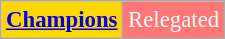<table class="wikitable" style="font-size: 95%">
<tr>
<td bgcolor="#FFD700"><strong><a href='#'>Champions</a></strong></td>
<td style="background: #ff7777;color:white">Relegated</td>
</tr>
</table>
